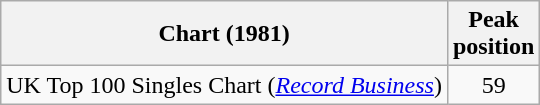<table class="wikitable">
<tr>
<th>Chart (1981)</th>
<th>Peak<br>position</th>
</tr>
<tr>
<td align="left">UK Top 100 Singles Chart (<em><a href='#'>Record Business</a></em>)</td>
<td style="text-align:center;">59</td>
</tr>
</table>
